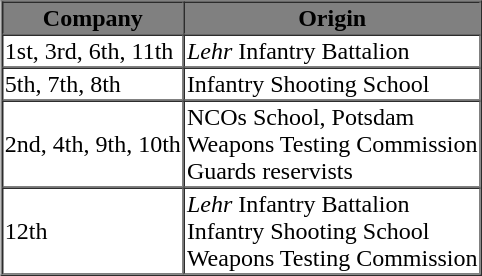<table style="float: right;" border="1" cellpadding="1" cellspacing="0" style="font-size: 100%; border: gray solid 1px; border-collapse: collapse; text-align: center;">
<tr style="background-color:grey; color:black;">
<th>Company</th>
<th>Origin</th>
</tr>
<tr>
<td align=left>1st, 3rd, 6th, 11th</td>
<td align=left><em>Lehr</em> Infantry Battalion</td>
</tr>
<tr>
<td align=left>5th, 7th, 8th</td>
<td align=left>Infantry Shooting School</td>
</tr>
<tr>
<td align=left>2nd, 4th, 9th, 10th</td>
<td align=left>NCOs School, Potsdam<br>Weapons Testing Commission<br>Guards reservists</td>
</tr>
<tr>
<td align=left>12th</td>
<td align=left><em>Lehr</em> Infantry Battalion<br>Infantry Shooting School<br>Weapons Testing Commission</td>
</tr>
</table>
